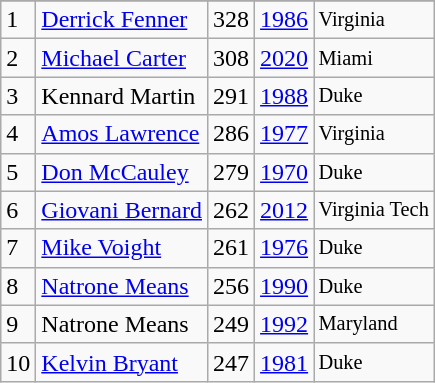<table class="wikitable">
<tr>
</tr>
<tr>
<td>1</td>
<td><a href='#'>Derrick Fenner</a></td>
<td>328</td>
<td><a href='#'>1986</a></td>
<td style="font-size:85%;">Virginia</td>
</tr>
<tr>
<td>2</td>
<td><a href='#'>Michael Carter</a></td>
<td>308</td>
<td><a href='#'>2020</a></td>
<td style="font-size:85%;">Miami</td>
</tr>
<tr>
<td>3</td>
<td>Kennard Martin</td>
<td>291</td>
<td><a href='#'>1988</a></td>
<td style="font-size:85%;">Duke</td>
</tr>
<tr>
<td>4</td>
<td><a href='#'>Amos Lawrence</a></td>
<td>286</td>
<td><a href='#'>1977</a></td>
<td style="font-size:85%;">Virginia</td>
</tr>
<tr>
<td>5</td>
<td><a href='#'>Don McCauley</a></td>
<td>279</td>
<td><a href='#'>1970</a></td>
<td style="font-size:85%;">Duke</td>
</tr>
<tr>
<td>6</td>
<td><a href='#'>Giovani Bernard</a></td>
<td>262</td>
<td><a href='#'>2012</a></td>
<td style="font-size:85%;">Virginia Tech</td>
</tr>
<tr>
<td>7</td>
<td><a href='#'>Mike Voight</a></td>
<td>261</td>
<td><a href='#'>1976</a></td>
<td style="font-size:85%;">Duke</td>
</tr>
<tr>
<td>8</td>
<td><a href='#'>Natrone Means</a></td>
<td>256</td>
<td><a href='#'>1990</a></td>
<td style="font-size:85%;">Duke</td>
</tr>
<tr>
<td>9</td>
<td>Natrone Means</td>
<td>249</td>
<td><a href='#'>1992</a></td>
<td style="font-size:85%;">Maryland</td>
</tr>
<tr>
<td>10</td>
<td><a href='#'>Kelvin Bryant</a></td>
<td>247</td>
<td><a href='#'>1981</a></td>
<td style="font-size:85%;">Duke</td>
</tr>
</table>
